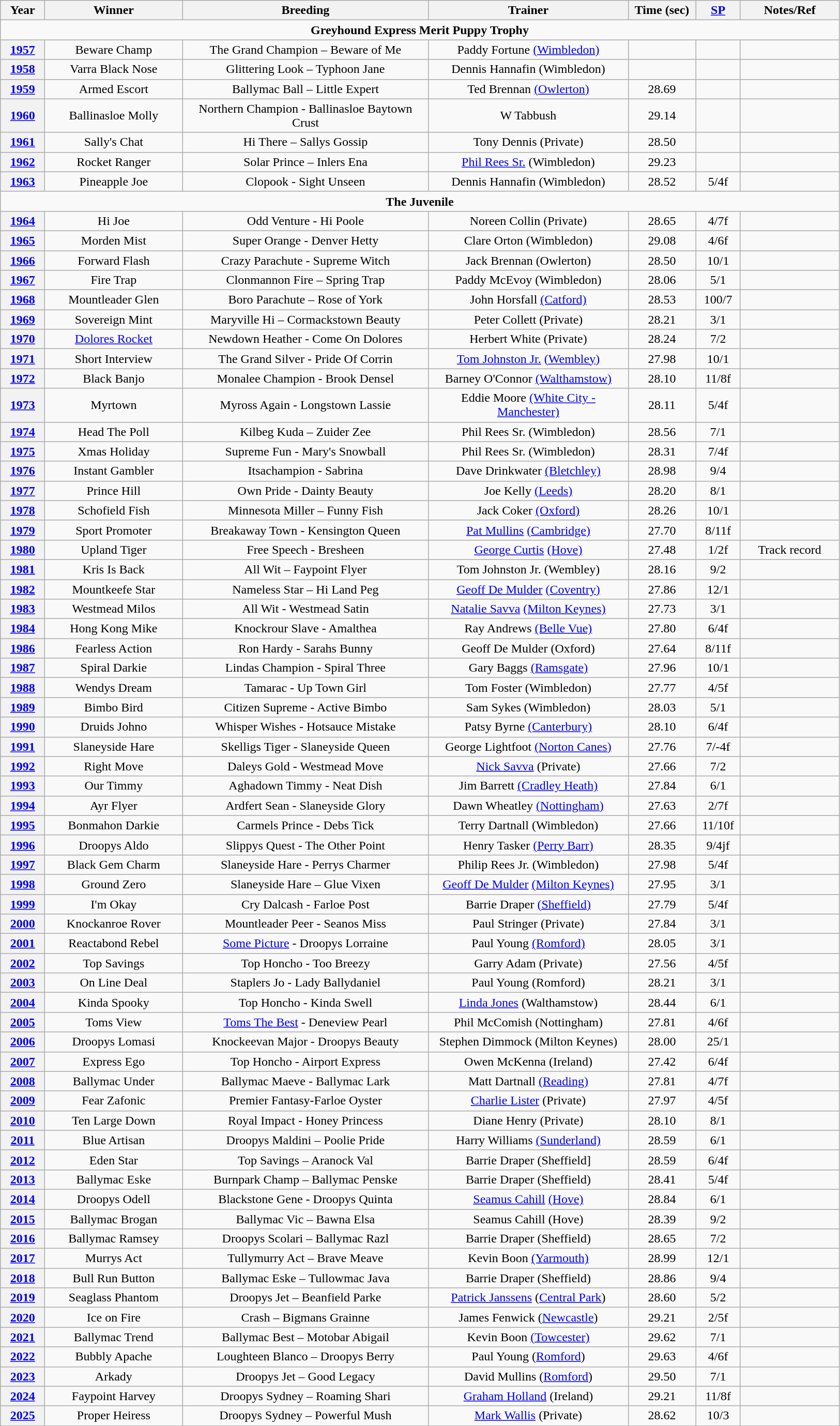<table class="wikitable" style="text-align:center">
<tr>
<th width=50>Year</th>
<th width=170>Winner</th>
<th width=310>Breeding</th>
<th width=250>Trainer</th>
<th width=80>Time (sec)</th>
<th width=50><a href='#'>SP</a></th>
<th width=120>Notes/Ref</th>
</tr>
<tr>
<td colspan=7><strong>Greyhound Express Merit Puppy Trophy</strong></td>
</tr>
<tr>
<th><a href='#'>1957</a></th>
<td>Beware Champ</td>
<td>The Grand Champion – Beware of Me</td>
<td>Paddy Fortune <a href='#'>(Wimbledon)</a></td>
<td></td>
<td></td>
<td></td>
</tr>
<tr>
<th><a href='#'>1958</a></th>
<td>Varra Black Nose</td>
<td>Glittering Look – Typhoon Jane</td>
<td>Dennis Hannafin (Wimbledon)</td>
<td></td>
<td></td>
<td></td>
</tr>
<tr>
<th><a href='#'>1959</a></th>
<td>Armed Escort</td>
<td>Ballymac Ball – Little Expert</td>
<td>Ted Brennan <a href='#'>(Owlerton)</a></td>
<td>28.69</td>
<td></td>
<td></td>
</tr>
<tr>
<th><a href='#'>1960</a></th>
<td>Ballinasloe Molly</td>
<td>Northern Champion - Ballinasloe Baytown Crust</td>
<td>W Tabbush</td>
<td>29.14</td>
<td></td>
<td></td>
</tr>
<tr>
<th><a href='#'>1961</a></th>
<td>Sally's Chat</td>
<td>Hi There – Sallys Gossip</td>
<td>Tony Dennis (Private)</td>
<td>28.50</td>
<td></td>
<td></td>
</tr>
<tr>
<th><a href='#'>1962</a></th>
<td>Rocket Ranger</td>
<td>Solar Prince – Inlers Ena</td>
<td><a href='#'>Phil Rees Sr.</a> (Wimbledon)</td>
<td>29.23</td>
<td></td>
<td></td>
</tr>
<tr>
<th><a href='#'>1963</a></th>
<td>Pineapple Joe</td>
<td>Clopook - Sight Unseen</td>
<td>Dennis Hannafin (Wimbledon)</td>
<td>28.52</td>
<td>5/4f</td>
<td></td>
</tr>
<tr>
<td colspan=7><strong>The Juvenile</strong></td>
</tr>
<tr>
<th><a href='#'>1964</a></th>
<td>Hi Joe</td>
<td>Odd Venture - Hi Poole</td>
<td>Noreen Collin (Private)</td>
<td>28.65</td>
<td>4/7f</td>
<td></td>
</tr>
<tr>
<th><a href='#'>1965</a></th>
<td>Morden Mist</td>
<td>Super Orange - Denver Hetty</td>
<td>Clare Orton (Wimbledon)</td>
<td>29.08</td>
<td>4/6f</td>
<td></td>
</tr>
<tr>
<th><a href='#'>1966</a></th>
<td>Forward Flash</td>
<td>Crazy Parachute - Supreme Witch</td>
<td>Jack Brennan (Owlerton)</td>
<td>28.50</td>
<td>10/1</td>
<td></td>
</tr>
<tr>
<th><a href='#'>1967</a></th>
<td>Fire Trap</td>
<td>Clonmannon Fire – Spring Trap</td>
<td>Paddy McEvoy (Wimbledon)</td>
<td>28.06</td>
<td>5/1</td>
<td></td>
</tr>
<tr>
<th><a href='#'>1968</a></th>
<td>Mountleader Glen</td>
<td>Boro Parachute – Rose of York</td>
<td>John Horsfall <a href='#'>(Catford)</a></td>
<td>28.53</td>
<td>100/7</td>
<td></td>
</tr>
<tr>
<th><a href='#'>1969</a></th>
<td>Sovereign Mint</td>
<td>Maryville Hi – Cormackstown Beauty</td>
<td>Peter Collett (Private)</td>
<td>28.21</td>
<td>3/1</td>
<td></td>
</tr>
<tr>
<th><a href='#'>1970</a></th>
<td><a href='#'>Dolores Rocket</a></td>
<td>Newdown Heather - Come On Dolores</td>
<td>Herbert White (Private)</td>
<td>28.24</td>
<td>7/2</td>
<td></td>
</tr>
<tr>
<th><a href='#'>1971</a></th>
<td>Short Interview</td>
<td>The Grand Silver - Pride Of Corrin</td>
<td><a href='#'>Tom Johnston Jr.</a> <a href='#'>(Wembley)</a></td>
<td>27.98</td>
<td>10/1</td>
<td></td>
</tr>
<tr>
<th><a href='#'>1972</a></th>
<td>Black Banjo</td>
<td>Monalee Champion - Brook Densel</td>
<td>Barney O'Connor <a href='#'>(Walthamstow)</a></td>
<td>28.10</td>
<td>11/8f</td>
<td></td>
</tr>
<tr>
<th><a href='#'>1973</a></th>
<td>Myrtown</td>
<td>Myross Again - Longstown Lassie</td>
<td>Eddie Moore <a href='#'>(White City - Manchester)</a></td>
<td>28.11</td>
<td>5/4f</td>
<td></td>
</tr>
<tr>
<th><a href='#'>1974</a></th>
<td>Head The Poll</td>
<td>Kilbeg Kuda – Zuider Zee</td>
<td>Phil Rees Sr. (Wimbledon)</td>
<td>28.56</td>
<td>7/1</td>
<td></td>
</tr>
<tr>
<th><a href='#'>1975</a></th>
<td>Xmas Holiday</td>
<td>Supreme Fun - Mary's Snowball</td>
<td>Phil Rees Sr. (Wimbledon)</td>
<td>28.31</td>
<td>7/4f</td>
<td></td>
</tr>
<tr>
<th><a href='#'>1976</a></th>
<td>Instant Gambler</td>
<td>Itsachampion - Sabrina</td>
<td>Dave Drinkwater <a href='#'>(Bletchley)</a></td>
<td>28.98</td>
<td>9/4</td>
<td></td>
</tr>
<tr>
<th><a href='#'>1977</a></th>
<td>Prince Hill</td>
<td>Own Pride - Dainty Beauty</td>
<td>Joe Kelly <a href='#'>(Leeds)</a></td>
<td>28.20</td>
<td>8/1</td>
<td></td>
</tr>
<tr>
<th><a href='#'>1978</a></th>
<td>Schofield Fish</td>
<td>Minnesota Miller – Funny Fish</td>
<td>Jack Coker <a href='#'>(Oxford)</a></td>
<td>28.26</td>
<td>10/1</td>
<td></td>
</tr>
<tr>
<th><a href='#'>1979</a></th>
<td>Sport Promoter</td>
<td>Breakaway Town - Kensington Queen</td>
<td><a href='#'>Pat Mullins</a> <a href='#'>(Cambridge)</a></td>
<td>27.70</td>
<td>8/11f</td>
<td></td>
</tr>
<tr>
<th><a href='#'>1980</a></th>
<td>Upland Tiger</td>
<td>Free Speech - Bresheen</td>
<td><a href='#'>George Curtis</a> <a href='#'>(Hove)</a></td>
<td>27.48</td>
<td>1/2f</td>
<td>Track record</td>
</tr>
<tr>
<th><a href='#'>1981</a></th>
<td>Kris Is Back</td>
<td>All Wit – Faypoint Flyer</td>
<td>Tom Johnston Jr. (Wembley)</td>
<td>28.16</td>
<td>9/2</td>
<td></td>
</tr>
<tr>
<th><a href='#'>1982</a></th>
<td>Mountkeefe Star</td>
<td>Nameless Star – Hi Land Peg</td>
<td><a href='#'>Geoff De Mulder</a> <a href='#'>(Coventry)</a></td>
<td>27.86</td>
<td>12/1</td>
<td></td>
</tr>
<tr>
<th><a href='#'>1983</a></th>
<td>Westmead Milos</td>
<td>All Wit - Westmead Satin</td>
<td><a href='#'>Natalie Savva</a> <a href='#'>(Milton Keynes)</a></td>
<td>27.73</td>
<td>3/1</td>
<td></td>
</tr>
<tr>
<th><a href='#'>1984</a></th>
<td>Hong Kong Mike</td>
<td>Knockrour Slave - Amalthea</td>
<td>Ray Andrews <a href='#'>(Belle Vue)</a></td>
<td>27.80</td>
<td>6/4f</td>
<td></td>
</tr>
<tr>
<th><a href='#'>1986</a></th>
<td>Fearless Action</td>
<td>Ron Hardy - Sarahs Bunny</td>
<td>Geoff De Mulder (Oxford)</td>
<td>27.64</td>
<td>8/11f</td>
<td></td>
</tr>
<tr>
<th><a href='#'>1987</a></th>
<td>Spiral Darkie</td>
<td>Lindas Champion - Spiral Three</td>
<td>Gary Baggs <a href='#'>(Ramsgate)</a></td>
<td>27.96</td>
<td>10/1</td>
<td></td>
</tr>
<tr>
<th><a href='#'>1988</a></th>
<td>Wendys Dream</td>
<td>Tamarac - Up Town Girl</td>
<td>Tom Foster (Wimbledon)</td>
<td>27.77</td>
<td>4/5f</td>
<td></td>
</tr>
<tr>
<th><a href='#'>1989</a></th>
<td>Bimbo Bird</td>
<td>Citizen Supreme - Active Bimbo</td>
<td>Sam Sykes (Wimbledon)</td>
<td>28.03</td>
<td>5/1</td>
<td></td>
</tr>
<tr>
<th><a href='#'>1990</a></th>
<td>Druids Johno</td>
<td>Whisper Wishes - Hotsauce Mistake</td>
<td>Patsy Byrne <a href='#'>(Canterbury)</a></td>
<td>28.10</td>
<td>6/4f</td>
<td></td>
</tr>
<tr>
<th><a href='#'>1991</a></th>
<td>Slaneyside Hare</td>
<td>Skelligs Tiger - Slaneyside Queen</td>
<td>George Lightfoot <a href='#'>(Norton Canes)</a></td>
<td>27.76</td>
<td>7/-4f</td>
<td></td>
</tr>
<tr>
<th><a href='#'>1992</a></th>
<td>Right Move</td>
<td>Daleys Gold - Westmead Move</td>
<td><a href='#'>Nick Savva</a> (Private)</td>
<td>27.66</td>
<td>7/2</td>
<td></td>
</tr>
<tr>
<th><a href='#'>1993</a></th>
<td>Our Timmy</td>
<td>Aghadown Timmy - Neat Dish</td>
<td>Jim Barrett <a href='#'>(Cradley Heath)</a></td>
<td>27.84</td>
<td>6/1</td>
<td></td>
</tr>
<tr>
<th><a href='#'>1994</a></th>
<td>Ayr Flyer</td>
<td>Ardfert Sean - Slaneyside Glory</td>
<td>Dawn Wheatley <a href='#'>(Nottingham)</a></td>
<td>27.63</td>
<td>2/7f</td>
<td></td>
</tr>
<tr>
<th><a href='#'>1995</a></th>
<td>Bonmahon Darkie</td>
<td>Carmels Prince - Debs Tick</td>
<td>Terry Dartnall (Wimbledon)</td>
<td>27.66</td>
<td>11/10f</td>
<td></td>
</tr>
<tr>
<th><a href='#'>1996</a></th>
<td>Droopys Aldo</td>
<td>Slippys Quest - The Other Point</td>
<td>Henry Tasker <a href='#'>(Perry Barr)</a></td>
<td>28.35</td>
<td>9/4jf</td>
<td></td>
</tr>
<tr>
<th><a href='#'>1997</a></th>
<td>Black Gem Charm</td>
<td>Slaneyside Hare - Perrys Charmer</td>
<td>Philip Rees Jr. (Wimbledon)</td>
<td>27.98</td>
<td>5/4f</td>
<td></td>
</tr>
<tr>
<th><a href='#'>1998</a></th>
<td>Ground Zero</td>
<td>Slaneyside Hare – Glue Vixen</td>
<td><a href='#'>Geoff De Mulder</a> <a href='#'>(Milton Keynes)</a></td>
<td>27.95</td>
<td>3/1</td>
<td></td>
</tr>
<tr>
<th><a href='#'>1999</a></th>
<td>I'm Okay</td>
<td>Cry Dalcash - Farloe Post</td>
<td>Barrie Draper <a href='#'>(Sheffield)</a></td>
<td>27.79</td>
<td>5/4f</td>
<td></td>
</tr>
<tr>
<th><a href='#'>2000</a></th>
<td>Knockanroe Rover</td>
<td>Mountleader Peer - Seanos Miss</td>
<td>Paul Stringer (Private)</td>
<td>27.84</td>
<td>3/1</td>
<td></td>
</tr>
<tr>
<th><a href='#'>2001</a></th>
<td>Reactabond Rebel</td>
<td><a href='#'>Some Picture</a> - Droopys Lorraine</td>
<td>Paul Young <a href='#'>(Romford)</a></td>
<td>28.05</td>
<td>3/1</td>
<td></td>
</tr>
<tr>
<th><a href='#'>2002</a></th>
<td>Top Savings</td>
<td>Top Honcho - Too Breezy</td>
<td>Garry Adam (Private)</td>
<td>27.56</td>
<td>4/5f</td>
<td></td>
</tr>
<tr>
<th><a href='#'>2003</a></th>
<td>On Line Deal</td>
<td>Staplers Jo - Lady Ballydaniel</td>
<td>Paul Young (Romford)</td>
<td>28.21</td>
<td>3/1</td>
<td></td>
</tr>
<tr>
<th><a href='#'>2004</a></th>
<td>Kinda Spooky</td>
<td>Top Honcho - Kinda Swell</td>
<td><a href='#'>Linda Jones</a> (Walthamstow)</td>
<td>28.44</td>
<td>6/1</td>
<td></td>
</tr>
<tr>
<th><a href='#'>2005</a></th>
<td>Toms View</td>
<td><a href='#'>Toms The Best</a> - Deneview Pearl</td>
<td>Phil McComish (Nottingham)</td>
<td>27.81</td>
<td>4/6f</td>
<td></td>
</tr>
<tr>
<th><a href='#'>2006</a></th>
<td>Droopys Lomasi</td>
<td>Knockeevan Major - Droopys Beauty</td>
<td>Stephen Dimmock (Milton Keynes)</td>
<td>28.00</td>
<td>25/1</td>
<td></td>
</tr>
<tr>
<th><a href='#'>2007</a></th>
<td>Express Ego</td>
<td>Top Honcho - Airport Express</td>
<td>Owen McKenna (Ireland)</td>
<td>27.42</td>
<td>6/4f</td>
<td></td>
</tr>
<tr>
<th><a href='#'>2008</a></th>
<td>Ballymac Under</td>
<td>Ballymac Maeve - Ballymac Lark</td>
<td>Matt Dartnall <a href='#'>(Reading)</a></td>
<td>27.81</td>
<td>4/7f</td>
<td></td>
</tr>
<tr>
<th><a href='#'>2009</a></th>
<td>Fear Zafonic</td>
<td>Premier Fantasy-Farloe Oyster</td>
<td><a href='#'>Charlie Lister</a> (Private)</td>
<td>27.97</td>
<td>4/5f</td>
<td></td>
</tr>
<tr>
<th><a href='#'>2010</a></th>
<td>Ten Large Down</td>
<td>Royal Impact - Honey Princess</td>
<td>Diane Henry (Private)</td>
<td>28.10</td>
<td>8/1</td>
<td></td>
</tr>
<tr>
<th><a href='#'>2011</a></th>
<td>Blue Artisan</td>
<td>Droopys Maldini – Poolie Pride</td>
<td>Harry Williams <a href='#'>(Sunderland)</a></td>
<td>28.59</td>
<td>6/1</td>
<td></td>
</tr>
<tr>
<th><a href='#'>2012</a></th>
<td>Eden Star</td>
<td>Top Savings – Aranock Val</td>
<td>Barrie Draper (Sheffield]</td>
<td>28.59</td>
<td>6/4f</td>
<td></td>
</tr>
<tr>
<th><a href='#'>2013</a></th>
<td>Ballymac Eske</td>
<td>Burnpark Champ – Ballymac Penske</td>
<td>Barrie Draper (Sheffield)</td>
<td>28.41</td>
<td>5/4f</td>
<td></td>
</tr>
<tr>
<th><a href='#'>2014</a></th>
<td>Droopys Odell</td>
<td>Blackstone Gene -  Droopys Quinta</td>
<td><a href='#'>Seamus Cahill</a> <a href='#'>(Hove)</a></td>
<td>28.84</td>
<td>6/1</td>
<td></td>
</tr>
<tr>
<th><a href='#'>2015</a></th>
<td>Ballymac Brogan</td>
<td>Ballymac Vic – Bawna Elsa</td>
<td>Seamus Cahill (Hove)</td>
<td>28.39</td>
<td>9/2</td>
<td></td>
</tr>
<tr>
<th><a href='#'>2016</a></th>
<td>Ballymac Ramsey</td>
<td>Droopys Scolari – Ballymac Razl</td>
<td>Barrie Draper (Sheffield)</td>
<td>28.65</td>
<td>7/2</td>
<td></td>
</tr>
<tr>
<th><a href='#'>2017</a></th>
<td>Murrys Act</td>
<td>Tullymurry Act – Brave Meave</td>
<td>Kevin Boon <a href='#'>(Yarmouth)</a></td>
<td>28.99</td>
<td>12/1</td>
<td></td>
</tr>
<tr>
<th><a href='#'>2018</a></th>
<td>Bull Run Button</td>
<td>Ballymac Eske – Tullowmac Java</td>
<td>Barrie Draper (Sheffield)</td>
<td>28.86</td>
<td>9/4</td>
<td></td>
</tr>
<tr>
<th><a href='#'>2019</a></th>
<td>Seaglass Phantom</td>
<td>Droopys Jet – Beanfield Parke</td>
<td><a href='#'>Patrick Janssens</a> (<a href='#'>Central Park</a>)</td>
<td>28.60</td>
<td>5/2</td>
<td></td>
</tr>
<tr>
<th><a href='#'>2020</a></th>
<td>Ice on Fire</td>
<td>Crash – Bigmans Grainne</td>
<td>James Fenwick (<a href='#'>Newcastle</a>)</td>
<td>29.21</td>
<td>2/5f</td>
<td></td>
</tr>
<tr>
<th><a href='#'>2021</a></th>
<td>Ballymac Trend</td>
<td>Ballymac Best – Motobar Abigail</td>
<td>Kevin Boon <a href='#'>(Towcester)</a></td>
<td>29.62</td>
<td>7/1</td>
<td></td>
</tr>
<tr>
<th><a href='#'>2022</a></th>
<td>Bubbly Apache</td>
<td>Loughteen Blanco – Droopys Berry</td>
<td>Paul Young (<a href='#'>Romford</a>)</td>
<td>29.63</td>
<td>4/6f</td>
<td></td>
</tr>
<tr>
<th><a href='#'>2023</a></th>
<td>Arkady</td>
<td>Droopys Jet – Good Legacy</td>
<td>David Mullins (<a href='#'>Romford</a>)</td>
<td>29.50</td>
<td>7/1</td>
<td></td>
</tr>
<tr>
<th><a href='#'>2024</a></th>
<td>Faypoint Harvey</td>
<td>Droopys Sydney – Roaming Shari</td>
<td><a href='#'>Graham Holland</a> (Ireland)</td>
<td>29.21</td>
<td>11/8f</td>
<td></td>
</tr>
<tr>
<th><a href='#'>2025</a></th>
<td>Proper Heiress</td>
<td>Droopys Sydney – Powerful Mush</td>
<td><a href='#'>Mark Wallis</a> (Private)</td>
<td>28.62</td>
<td>10/3</td>
<td></td>
</tr>
</table>
